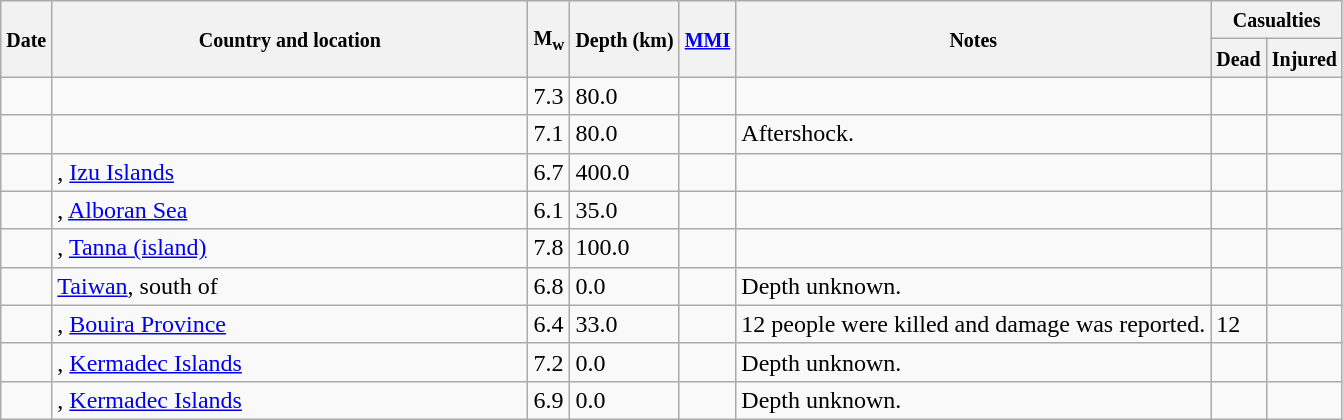<table class="wikitable sortable sort-under" style="border:1px black; margin-left:1em;">
<tr>
<th rowspan="2"><small>Date</small></th>
<th rowspan="2" style="width: 310px"><small>Country and location</small></th>
<th rowspan="2"><small>M<sub>w</sub></small></th>
<th rowspan="2"><small>Depth (km)</small></th>
<th rowspan="2"><small><a href='#'>MMI</a></small></th>
<th rowspan="2" class="unsortable"><small>Notes</small></th>
<th colspan="2"><small>Casualties</small></th>
</tr>
<tr>
<th><small>Dead</small></th>
<th><small>Injured</small></th>
</tr>
<tr>
<td></td>
<td></td>
<td>7.3</td>
<td>80.0</td>
<td></td>
<td></td>
<td></td>
<td></td>
</tr>
<tr>
<td></td>
<td></td>
<td>7.1</td>
<td>80.0</td>
<td></td>
<td>Aftershock.</td>
<td></td>
<td></td>
</tr>
<tr>
<td></td>
<td>, <a href='#'>Izu Islands</a></td>
<td>6.7</td>
<td>400.0</td>
<td></td>
<td></td>
<td></td>
<td></td>
</tr>
<tr>
<td></td>
<td>, <a href='#'>Alboran Sea</a></td>
<td>6.1</td>
<td>35.0</td>
<td></td>
<td></td>
<td></td>
<td></td>
</tr>
<tr>
<td></td>
<td>, <a href='#'>Tanna (island)</a></td>
<td>7.8</td>
<td>100.0</td>
<td></td>
<td></td>
<td></td>
<td></td>
</tr>
<tr>
<td></td>
<td> <a href='#'>Taiwan</a>, south of</td>
<td>6.8</td>
<td>0.0</td>
<td></td>
<td>Depth unknown.</td>
<td></td>
<td></td>
</tr>
<tr>
<td></td>
<td>, <a href='#'>Bouira Province</a></td>
<td>6.4</td>
<td>33.0</td>
<td></td>
<td>12 people were killed and damage was reported.</td>
<td>12</td>
<td></td>
</tr>
<tr>
<td></td>
<td>, <a href='#'>Kermadec Islands</a></td>
<td>7.2</td>
<td>0.0</td>
<td></td>
<td>Depth unknown.</td>
<td></td>
<td></td>
</tr>
<tr>
<td></td>
<td>, <a href='#'>Kermadec Islands</a></td>
<td>6.9</td>
<td>0.0</td>
<td></td>
<td>Depth unknown.</td>
<td></td>
<td></td>
</tr>
</table>
